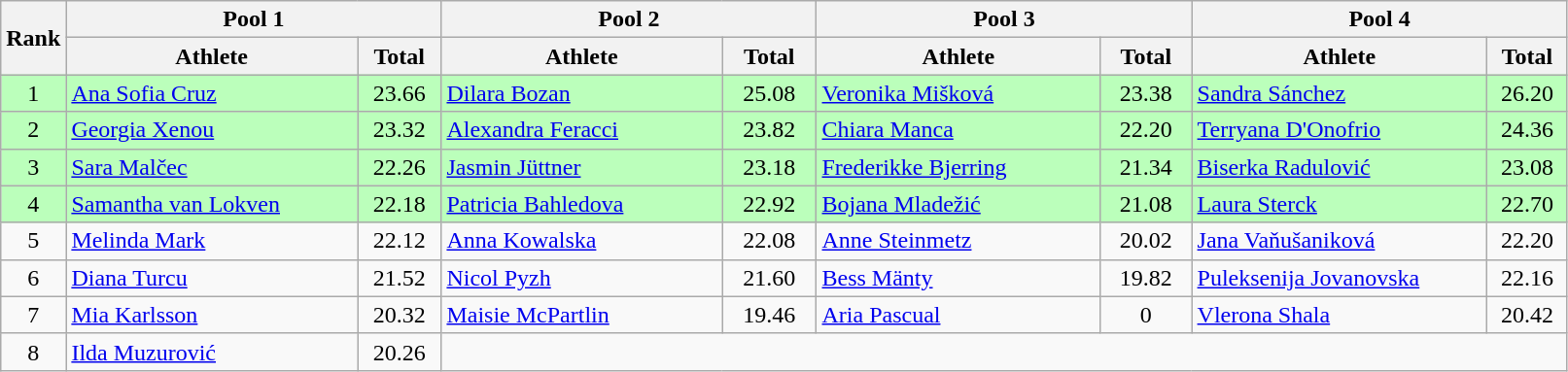<table class="wikitable" style="text-align:center;">
<tr>
<th rowspan=2>Rank</th>
<th colspan=2 width=250>Pool 1</th>
<th colspan=2 width=250>Pool 2</th>
<th colspan=2 width=250>Pool 3</th>
<th colspan=2 width=250>Pool 4</th>
</tr>
<tr>
<th>Athlete</th>
<th>Total</th>
<th>Athlete</th>
<th>Total</th>
<th>Athlete</th>
<th>Total</th>
<th>Athlete</th>
<th>Total</th>
</tr>
<tr bgcolor=bbffbb>
<td>1</td>
<td align=left> <a href='#'>Ana Sofia Cruz</a></td>
<td>23.66</td>
<td align=left> <a href='#'>Dilara Bozan</a></td>
<td>25.08</td>
<td align=left> <a href='#'>Veronika Mišková</a></td>
<td>23.38</td>
<td align=left> <a href='#'>Sandra Sánchez</a></td>
<td>26.20</td>
</tr>
<tr bgcolor=bbffbb>
<td>2</td>
<td align=left> <a href='#'>Georgia Xenou</a></td>
<td>23.32</td>
<td align=left> <a href='#'>Alexandra Feracci</a></td>
<td>23.82</td>
<td align=left> <a href='#'>Chiara Manca</a></td>
<td>22.20</td>
<td align=left> <a href='#'>Terryana D'Onofrio</a></td>
<td>24.36</td>
</tr>
<tr bgcolor=bbffbb>
<td>3</td>
<td align=left> <a href='#'>Sara Malčec</a></td>
<td>22.26</td>
<td align=left> <a href='#'>Jasmin Jüttner</a></td>
<td>23.18</td>
<td align=left> <a href='#'>Frederikke Bjerring</a></td>
<td>21.34</td>
<td align=left> <a href='#'>Biserka Radulović</a></td>
<td>23.08</td>
</tr>
<tr bgcolor=bbffbb>
<td>4</td>
<td align=left> <a href='#'>Samantha van Lokven</a></td>
<td>22.18</td>
<td align=left> <a href='#'>Patricia Bahledova</a></td>
<td>22.92</td>
<td align=left> <a href='#'>Bojana Mladežić</a></td>
<td>21.08</td>
<td align=left> <a href='#'>Laura Sterck</a></td>
<td>22.70</td>
</tr>
<tr>
<td>5</td>
<td align=left> <a href='#'>Melinda Mark</a></td>
<td>22.12</td>
<td align=left> <a href='#'>Anna Kowalska</a></td>
<td>22.08</td>
<td align=left> <a href='#'>Anne Steinmetz</a></td>
<td>20.02</td>
<td align=left> <a href='#'>Jana Vaňušaniková</a></td>
<td>22.20</td>
</tr>
<tr>
<td>6</td>
<td align=left> <a href='#'>Diana Turcu</a></td>
<td>21.52</td>
<td align=left> <a href='#'>Nicol Pyzh</a></td>
<td>21.60</td>
<td align=left> <a href='#'>Bess Mänty</a></td>
<td>19.82</td>
<td align=left> <a href='#'>Puleksenija Jovanovska</a></td>
<td>22.16</td>
</tr>
<tr>
<td>7</td>
<td align=left> <a href='#'>Mia Karlsson</a></td>
<td>20.32</td>
<td align=left> <a href='#'>Maisie McPartlin</a></td>
<td>19.46</td>
<td align=left> <a href='#'>Aria Pascual</a></td>
<td>0</td>
<td align=left> <a href='#'>Vlerona Shala</a></td>
<td>20.42</td>
</tr>
<tr>
<td>8</td>
<td align=left> <a href='#'>Ilda Muzurović</a></td>
<td>20.26</td>
</tr>
</table>
